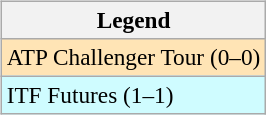<table>
<tr valign=top>
<td><br><table class="wikitable" style=font-size:97%>
<tr>
<th>Legend</th>
</tr>
<tr style="background:moccasin;">
<td>ATP Challenger Tour (0–0)</td>
</tr>
<tr style="background:#cffcff;">
<td>ITF Futures (1–1)</td>
</tr>
</table>
</td>
<td></td>
</tr>
</table>
